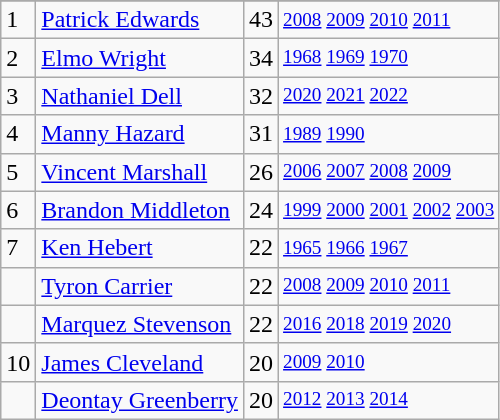<table class="wikitable">
<tr>
</tr>
<tr>
<td>1</td>
<td><a href='#'>Patrick Edwards</a></td>
<td>43</td>
<td style="font-size:80%;"><a href='#'>2008</a> <a href='#'>2009</a> <a href='#'>2010</a> <a href='#'>2011</a></td>
</tr>
<tr>
<td>2</td>
<td><a href='#'>Elmo Wright</a></td>
<td>34</td>
<td style="font-size:80%;"><a href='#'>1968</a> <a href='#'>1969</a> <a href='#'>1970</a></td>
</tr>
<tr>
<td>3</td>
<td><a href='#'>Nathaniel Dell</a></td>
<td>32</td>
<td style="font-size:80%;"><a href='#'>2020</a> <a href='#'>2021</a> <a href='#'>2022</a></td>
</tr>
<tr>
<td>4</td>
<td><a href='#'>Manny Hazard</a></td>
<td>31</td>
<td style="font-size:80%;"><a href='#'>1989</a> <a href='#'>1990</a></td>
</tr>
<tr>
<td>5</td>
<td><a href='#'>Vincent Marshall</a></td>
<td>26</td>
<td style="font-size:80%;"><a href='#'>2006</a> <a href='#'>2007</a> <a href='#'>2008</a> <a href='#'>2009</a></td>
</tr>
<tr>
<td>6</td>
<td><a href='#'>Brandon Middleton</a></td>
<td>24</td>
<td style="font-size:80%;"><a href='#'>1999</a> <a href='#'>2000</a> <a href='#'>2001</a> <a href='#'>2002</a> <a href='#'>2003</a></td>
</tr>
<tr>
<td>7</td>
<td><a href='#'>Ken Hebert</a></td>
<td>22</td>
<td style="font-size:80%;"><a href='#'>1965</a> <a href='#'>1966</a> <a href='#'>1967</a></td>
</tr>
<tr>
<td></td>
<td><a href='#'>Tyron Carrier</a></td>
<td>22</td>
<td style="font-size:80%;"><a href='#'>2008</a> <a href='#'>2009</a> <a href='#'>2010</a> <a href='#'>2011</a></td>
</tr>
<tr>
<td></td>
<td><a href='#'>Marquez Stevenson</a></td>
<td>22</td>
<td style="font-size:80%;"><a href='#'>2016</a> <a href='#'>2018</a> <a href='#'>2019</a> <a href='#'>2020</a></td>
</tr>
<tr>
<td>10</td>
<td><a href='#'>James Cleveland</a></td>
<td>20</td>
<td style="font-size:80%;"><a href='#'>2009</a> <a href='#'>2010</a></td>
</tr>
<tr>
<td></td>
<td><a href='#'>Deontay Greenberry</a></td>
<td>20</td>
<td style="font-size:80%;"><a href='#'>2012</a> <a href='#'>2013</a> <a href='#'>2014</a></td>
</tr>
</table>
